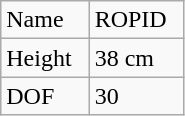<table class="wikitable">
<tr>
<td>Name  </td>
<td>ROPID  </td>
</tr>
<tr>
<td>Height  </td>
<td>38 cm  </td>
</tr>
<tr>
<td>DOF  </td>
<td>30  </td>
</tr>
</table>
